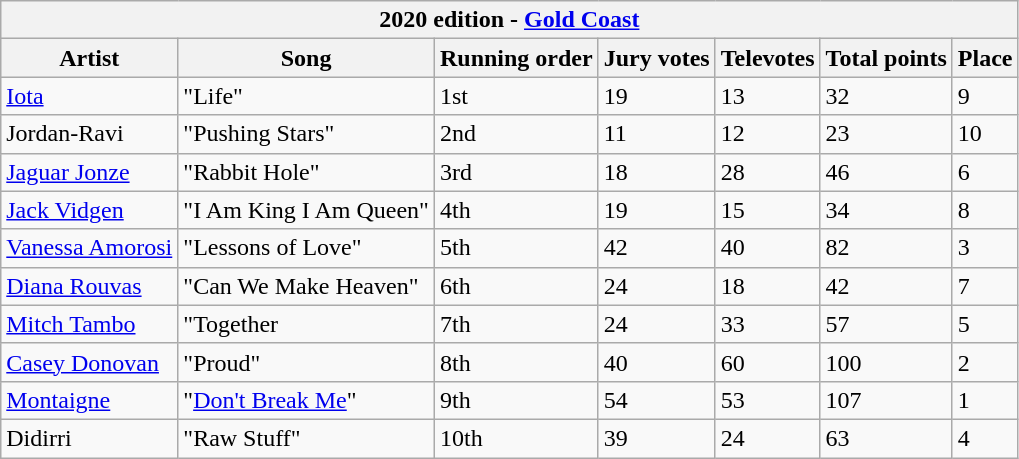<table class="wikitable sortable">
<tr>
<th colspan="7">2020 edition - <a href='#'>Gold Coast</a></th>
</tr>
<tr bgcolor="#efefef">
<th>Artist</th>
<th>Song</th>
<th>Running order</th>
<th>Jury votes</th>
<th>Televotes</th>
<th>Total points</th>
<th>Place</th>
</tr>
<tr>
<td><a href='#'>Iota</a></td>
<td>"Life"</td>
<td>1st</td>
<td>19</td>
<td>13</td>
<td>32</td>
<td>9</td>
</tr>
<tr>
<td>Jordan-Ravi</td>
<td>"Pushing Stars"</td>
<td>2nd</td>
<td>11</td>
<td>12</td>
<td>23</td>
<td>10</td>
</tr>
<tr>
<td><a href='#'>Jaguar Jonze</a></td>
<td>"Rabbit Hole"</td>
<td>3rd</td>
<td>18</td>
<td>28</td>
<td>46</td>
<td>6</td>
</tr>
<tr>
<td><a href='#'>Jack Vidgen</a></td>
<td>"I Am King I Am Queen"</td>
<td>4th</td>
<td>19</td>
<td>15</td>
<td>34</td>
<td>8</td>
</tr>
<tr>
<td><a href='#'>Vanessa Amorosi</a></td>
<td>"Lessons of Love"</td>
<td>5th</td>
<td>42</td>
<td>40</td>
<td>82</td>
<td>3</td>
</tr>
<tr>
<td><a href='#'>Diana Rouvas</a></td>
<td>"Can We Make Heaven"</td>
<td>6th</td>
<td>24</td>
<td>18</td>
<td>42</td>
<td>7</td>
</tr>
<tr>
<td><a href='#'>Mitch Tambo</a></td>
<td>"Together</td>
<td>7th</td>
<td>24</td>
<td>33</td>
<td>57</td>
<td>5</td>
</tr>
<tr>
<td><a href='#'>Casey Donovan</a></td>
<td>"Proud"</td>
<td>8th</td>
<td>40</td>
<td>60</td>
<td>100</td>
<td>2</td>
</tr>
<tr>
<td><a href='#'>Montaigne</a></td>
<td>"<a href='#'>Don't Break Me</a>"</td>
<td>9th</td>
<td>54</td>
<td>53</td>
<td>107</td>
<td>1</td>
</tr>
<tr>
<td>Didirri</td>
<td>"Raw Stuff"</td>
<td>10th</td>
<td>39</td>
<td>24</td>
<td>63</td>
<td>4</td>
</tr>
</table>
